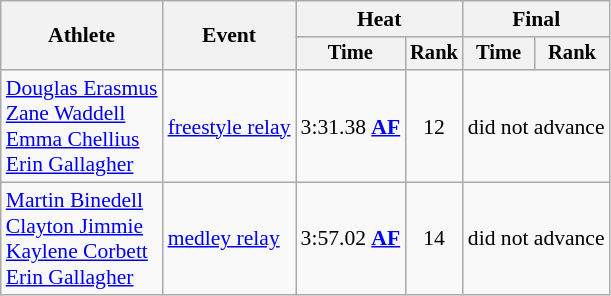<table class=wikitable style="font-size:90%">
<tr>
<th rowspan="2">Athlete</th>
<th rowspan="2">Event</th>
<th colspan="2">Heat</th>
<th colspan="2">Final</th>
</tr>
<tr style="font-size:95%">
<th>Time</th>
<th>Rank</th>
<th>Time</th>
<th>Rank</th>
</tr>
<tr align=center>
<td align=left><a href='#'>Douglas Erasmus</a><br><a href='#'>Zane Waddell</a><br><a href='#'>Emma Chellius</a><br><a href='#'>Erin Gallagher</a></td>
<td align=left><a href='#'> freestyle relay</a></td>
<td>3:31.38 <strong><a href='#'>AF</a></strong></td>
<td>12</td>
<td colspan=2>did not advance</td>
</tr>
<tr align=center>
<td align=left><a href='#'>Martin Binedell</a><br><a href='#'>Clayton Jimmie</a><br><a href='#'>Kaylene Corbett</a><br><a href='#'>Erin Gallagher</a></td>
<td align=left><a href='#'> medley relay</a></td>
<td>3:57.02 <strong><a href='#'>AF</a></strong></td>
<td>14</td>
<td colspan=2>did not advance</td>
</tr>
</table>
